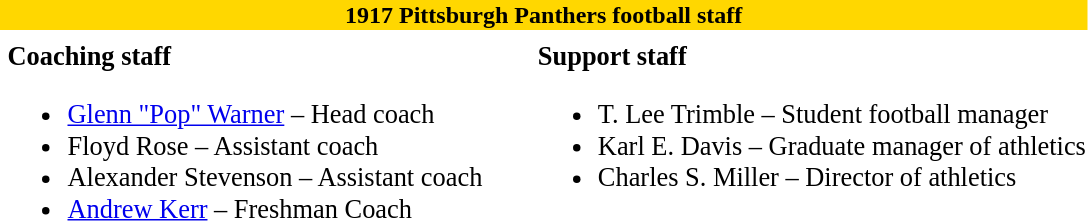<table class="toccolours" style="text-align: left;">
<tr>
<th colspan="10" style="background:gold; color:dark blue; text-align: center;"><strong>1917 Pittsburgh Panthers football staff</strong></th>
</tr>
<tr>
<td colspan="10" align="right"></td>
</tr>
<tr>
<td valign="top"></td>
<td style="font-size: 110%;" valign="top"><strong>Coaching staff</strong><br><ul><li><a href='#'>Glenn "Pop" Warner</a> – Head coach</li><li>Floyd Rose – Assistant coach</li><li>Alexander Stevenson – Assistant coach</li><li><a href='#'>Andrew Kerr</a> – Freshman Coach</li></ul></td>
<td width="25"> </td>
<td valign="top"></td>
<td style="font-size: 110%;" valign="top"><strong>Support staff</strong><br><ul><li>T. Lee Trimble – Student football manager</li><li>Karl E. Davis – Graduate manager of athletics</li><li>Charles S. Miller – Director of athletics</li></ul></td>
</tr>
</table>
